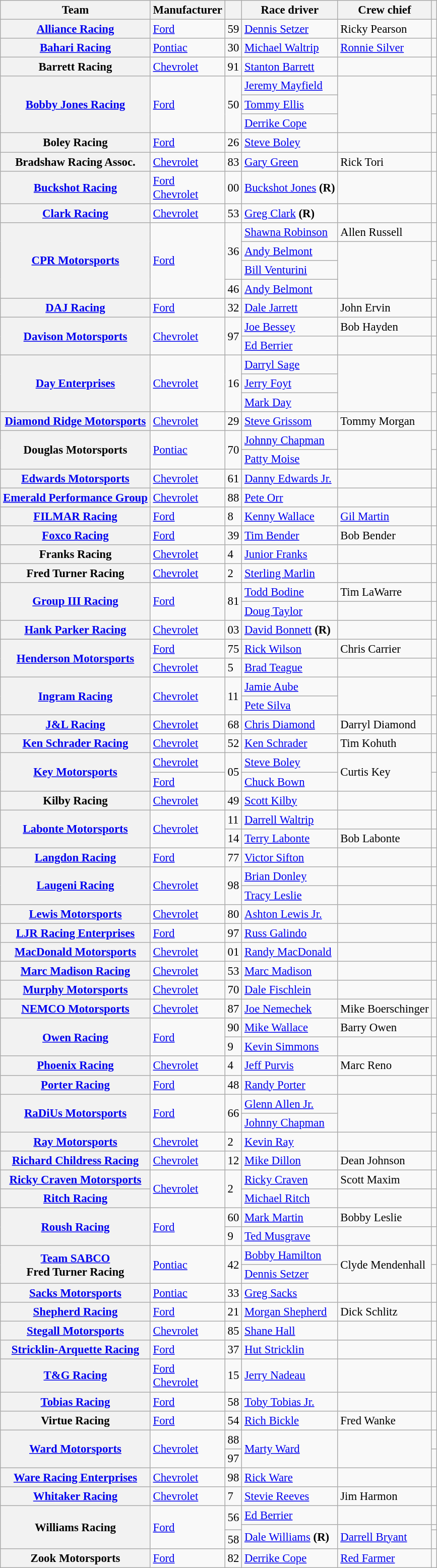<table class="wikitable" style="font-size: 95%;">
<tr>
<th>Team</th>
<th>Manufacturer</th>
<th></th>
<th>Race driver</th>
<th>Crew chief</th>
<th></th>
</tr>
<tr>
<th><a href='#'>Alliance Racing</a></th>
<td><a href='#'>Ford</a></td>
<td>59</td>
<td><a href='#'>Dennis Setzer</a></td>
<td>Ricky Pearson</td>
<td></td>
</tr>
<tr>
<th><a href='#'>Bahari Racing</a></th>
<td><a href='#'>Pontiac</a></td>
<td>30</td>
<td><a href='#'>Michael Waltrip</a></td>
<td><a href='#'>Ronnie Silver</a></td>
<td></td>
</tr>
<tr>
<th>Barrett Racing</th>
<td><a href='#'>Chevrolet</a></td>
<td>91</td>
<td><a href='#'>Stanton Barrett</a></td>
<td></td>
<td></td>
</tr>
<tr>
<th rowspan=3><a href='#'>Bobby Jones Racing</a></th>
<td rowspan=3><a href='#'>Ford</a></td>
<td rowspan=3>50</td>
<td><a href='#'>Jeremy Mayfield</a></td>
<td rowspan=3></td>
<td></td>
</tr>
<tr>
<td><a href='#'>Tommy Ellis</a></td>
<td></td>
</tr>
<tr>
<td><a href='#'>Derrike Cope</a></td>
<td></td>
</tr>
<tr>
<th>Boley Racing</th>
<td><a href='#'>Ford</a></td>
<td>26</td>
<td><a href='#'>Steve Boley</a></td>
<td></td>
<td></td>
</tr>
<tr>
<th>Bradshaw Racing Assoc.</th>
<td><a href='#'>Chevrolet</a></td>
<td>83</td>
<td><a href='#'>Gary Green</a></td>
<td>Rick Tori</td>
<td></td>
</tr>
<tr>
<th><a href='#'>Buckshot Racing</a></th>
<td><a href='#'>Ford</a> <small></small><br><a href='#'>Chevrolet</a> <small></small></td>
<td>00</td>
<td><a href='#'>Buckshot Jones</a> <strong>(R)</strong></td>
<td></td>
<td></td>
</tr>
<tr>
<th><a href='#'>Clark Racing</a></th>
<td><a href='#'>Chevrolet</a></td>
<td>53</td>
<td><a href='#'>Greg Clark</a> <strong>(R)</strong></td>
<td></td>
<td></td>
</tr>
<tr>
<th rowspan=4><a href='#'>CPR Motorsports</a></th>
<td rowspan=4><a href='#'>Ford</a></td>
<td rowspan=3>36</td>
<td><a href='#'>Shawna Robinson</a></td>
<td>Allen Russell</td>
<td></td>
</tr>
<tr>
<td><a href='#'>Andy Belmont</a></td>
<td rowspan=3></td>
<td></td>
</tr>
<tr>
<td><a href='#'>Bill Venturini</a></td>
<td></td>
</tr>
<tr>
<td>46</td>
<td><a href='#'>Andy Belmont</a></td>
<td></td>
</tr>
<tr>
<th><a href='#'>DAJ Racing</a></th>
<td><a href='#'>Ford</a></td>
<td>32</td>
<td><a href='#'>Dale Jarrett</a></td>
<td>John Ervin</td>
<td></td>
</tr>
<tr>
<th rowspan=2><a href='#'>Davison Motorsports</a></th>
<td rowspan=2><a href='#'>Chevrolet</a></td>
<td rowspan=2>97</td>
<td><a href='#'>Joe Bessey</a></td>
<td>Bob Hayden</td>
<td></td>
</tr>
<tr>
<td><a href='#'>Ed Berrier</a></td>
<td></td>
<td></td>
</tr>
<tr>
<th rowspan=3><a href='#'>Day Enterprises</a></th>
<td rowspan=3><a href='#'>Chevrolet</a></td>
<td rowspan=3>16</td>
<td><a href='#'>Darryl Sage</a></td>
<td rowspan=3></td>
<td></td>
</tr>
<tr>
<td><a href='#'>Jerry Foyt</a></td>
<td></td>
</tr>
<tr>
<td><a href='#'>Mark Day</a></td>
<td></td>
</tr>
<tr>
<th><a href='#'>Diamond Ridge Motorsports</a></th>
<td><a href='#'>Chevrolet</a></td>
<td>29</td>
<td><a href='#'>Steve Grissom</a></td>
<td>Tommy Morgan</td>
<td></td>
</tr>
<tr>
<th rowspan=2>Douglas Motorsports</th>
<td rowspan=2><a href='#'>Pontiac</a></td>
<td rowspan=2>70</td>
<td><a href='#'>Johnny Chapman</a></td>
<td rowspan=2></td>
<td></td>
</tr>
<tr>
<td><a href='#'>Patty Moise</a></td>
<td></td>
</tr>
<tr>
<th><a href='#'>Edwards Motorsports</a></th>
<td><a href='#'>Chevrolet</a></td>
<td>61</td>
<td><a href='#'>Danny Edwards Jr.</a></td>
<td></td>
<td></td>
</tr>
<tr>
<th><a href='#'>Emerald Performance Group</a></th>
<td><a href='#'>Chevrolet</a></td>
<td>88</td>
<td><a href='#'>Pete Orr</a></td>
<td></td>
<td></td>
</tr>
<tr>
<th><a href='#'>FILMAR Racing</a></th>
<td><a href='#'>Ford</a></td>
<td>8</td>
<td><a href='#'>Kenny Wallace</a></td>
<td><a href='#'>Gil Martin</a></td>
<td></td>
</tr>
<tr>
<th><a href='#'>Foxco Racing</a></th>
<td><a href='#'>Ford</a></td>
<td>39</td>
<td><a href='#'>Tim Bender</a></td>
<td>Bob Bender</td>
<td></td>
</tr>
<tr>
<th>Franks Racing</th>
<td><a href='#'>Chevrolet</a></td>
<td>4</td>
<td><a href='#'>Junior Franks</a></td>
<td></td>
<td></td>
</tr>
<tr>
<th>Fred Turner Racing</th>
<td><a href='#'>Chevrolet</a></td>
<td>2</td>
<td><a href='#'>Sterling Marlin</a></td>
<td></td>
<td></td>
</tr>
<tr>
<th rowspan=2><a href='#'>Group III Racing</a></th>
<td rowspan=2><a href='#'>Ford</a></td>
<td rowspan=2>81</td>
<td><a href='#'>Todd Bodine</a></td>
<td>Tim LaWarre</td>
<td></td>
</tr>
<tr>
<td><a href='#'>Doug Taylor</a></td>
<td></td>
<td></td>
</tr>
<tr>
<th><a href='#'>Hank Parker Racing</a></th>
<td><a href='#'>Chevrolet</a></td>
<td>03</td>
<td><a href='#'>David Bonnett</a> <strong>(R)</strong></td>
<td></td>
<td></td>
</tr>
<tr>
<th rowspan=2><a href='#'>Henderson Motorsports</a></th>
<td><a href='#'>Ford</a></td>
<td>75</td>
<td><a href='#'>Rick Wilson</a></td>
<td>Chris Carrier</td>
<td></td>
</tr>
<tr>
<td><a href='#'>Chevrolet</a></td>
<td>5</td>
<td><a href='#'>Brad Teague</a></td>
<td></td>
<td></td>
</tr>
<tr>
<th rowspan=2><a href='#'>Ingram Racing</a></th>
<td rowspan=2><a href='#'>Chevrolet</a></td>
<td rowspan=2>11</td>
<td><a href='#'>Jamie Aube</a></td>
<td rowspan=2></td>
<td></td>
</tr>
<tr>
<td><a href='#'>Pete Silva</a></td>
<td></td>
</tr>
<tr>
<th><a href='#'>J&L Racing</a></th>
<td><a href='#'>Chevrolet</a></td>
<td>68</td>
<td><a href='#'>Chris Diamond</a></td>
<td>Darryl Diamond</td>
<td></td>
</tr>
<tr>
<th><a href='#'>Ken Schrader Racing</a></th>
<td><a href='#'>Chevrolet</a></td>
<td>52</td>
<td><a href='#'>Ken Schrader</a></td>
<td>Tim Kohuth</td>
<td></td>
</tr>
<tr>
<th rowspan=2><a href='#'>Key Motorsports</a></th>
<td><a href='#'>Chevrolet</a></td>
<td rowspan=2>05</td>
<td><a href='#'>Steve Boley</a></td>
<td rowspan=2>Curtis Key</td>
<td></td>
</tr>
<tr>
<td><a href='#'>Ford</a></td>
<td><a href='#'>Chuck Bown</a></td>
<td></td>
</tr>
<tr>
<th>Kilby Racing</th>
<td><a href='#'>Chevrolet</a></td>
<td>49</td>
<td><a href='#'>Scott Kilby</a></td>
<td></td>
<td></td>
</tr>
<tr>
<th rowspan=2><a href='#'>Labonte Motorsports</a></th>
<td rowspan=2><a href='#'>Chevrolet</a></td>
<td>11</td>
<td><a href='#'>Darrell Waltrip</a></td>
<td></td>
<td></td>
</tr>
<tr>
<td>14</td>
<td><a href='#'>Terry Labonte</a></td>
<td>Bob Labonte</td>
<td></td>
</tr>
<tr>
<th><a href='#'>Langdon Racing</a></th>
<td><a href='#'>Ford</a></td>
<td>77</td>
<td><a href='#'>Victor Sifton</a></td>
<td></td>
<td></td>
</tr>
<tr>
<th rowspan=2><a href='#'>Laugeni Racing</a></th>
<td rowspan=2><a href='#'>Chevrolet</a></td>
<td rowspan=2>98</td>
<td><a href='#'>Brian Donley</a></td>
<td></td>
<td></td>
</tr>
<tr>
<td><a href='#'>Tracy Leslie</a></td>
<td></td>
<td></td>
</tr>
<tr>
<th><a href='#'>Lewis Motorsports</a></th>
<td><a href='#'>Chevrolet</a></td>
<td>80</td>
<td><a href='#'>Ashton Lewis Jr.</a></td>
<td></td>
<td></td>
</tr>
<tr>
<th><a href='#'>LJR Racing Enterprises</a></th>
<td><a href='#'>Ford</a></td>
<td>97</td>
<td><a href='#'>Russ Galindo</a></td>
<td></td>
<td></td>
</tr>
<tr>
<th><a href='#'>MacDonald Motorsports</a></th>
<td><a href='#'>Chevrolet</a></td>
<td>01</td>
<td><a href='#'>Randy MacDonald</a></td>
<td></td>
<td></td>
</tr>
<tr>
<th><a href='#'>Marc Madison Racing</a></th>
<td><a href='#'>Chevrolet</a></td>
<td>53</td>
<td><a href='#'>Marc Madison</a></td>
<td></td>
<td></td>
</tr>
<tr>
<th><a href='#'>Murphy Motorsports</a></th>
<td><a href='#'>Chevrolet</a></td>
<td>70</td>
<td><a href='#'>Dale Fischlein</a></td>
<td></td>
<td></td>
</tr>
<tr>
<th><a href='#'>NEMCO Motorsports</a></th>
<td><a href='#'>Chevrolet</a></td>
<td>87</td>
<td><a href='#'>Joe Nemechek</a></td>
<td>Mike Boerschinger</td>
<td></td>
</tr>
<tr>
<th rowspan=2><a href='#'>Owen Racing</a></th>
<td rowspan=2><a href='#'>Ford</a></td>
<td>90</td>
<td><a href='#'>Mike Wallace</a></td>
<td>Barry Owen</td>
<td></td>
</tr>
<tr>
<td>9</td>
<td><a href='#'>Kevin Simmons</a></td>
<td></td>
<td></td>
</tr>
<tr>
<th><a href='#'>Phoenix Racing</a></th>
<td><a href='#'>Chevrolet</a></td>
<td>4</td>
<td><a href='#'>Jeff Purvis</a></td>
<td>Marc Reno</td>
<td></td>
</tr>
<tr>
<th><a href='#'>Porter Racing</a></th>
<td><a href='#'>Ford</a></td>
<td>48</td>
<td><a href='#'>Randy Porter</a></td>
<td></td>
<td></td>
</tr>
<tr>
<th rowspan=2><a href='#'>RaDiUs Motorsports</a></th>
<td rowspan=2><a href='#'>Ford</a></td>
<td rowspan=2>66</td>
<td><a href='#'>Glenn Allen Jr.</a></td>
<td rowspan=2></td>
<td></td>
</tr>
<tr>
<td><a href='#'>Johnny Chapman</a></td>
<td></td>
</tr>
<tr>
<th><a href='#'>Ray Motorsports</a></th>
<td><a href='#'>Chevrolet</a></td>
<td>2</td>
<td><a href='#'>Kevin Ray</a></td>
<td></td>
<td></td>
</tr>
<tr>
<th><a href='#'>Richard Childress Racing</a></th>
<td><a href='#'>Chevrolet</a></td>
<td>12</td>
<td><a href='#'>Mike Dillon</a></td>
<td>Dean Johnson</td>
<td></td>
</tr>
<tr>
<th><a href='#'>Ricky Craven Motorsports</a></th>
<td rowspan=2><a href='#'>Chevrolet</a></td>
<td rowspan=2>2</td>
<td><a href='#'>Ricky Craven</a></td>
<td>Scott Maxim</td>
<td></td>
</tr>
<tr>
<th><a href='#'>Ritch Racing</a></th>
<td><a href='#'>Michael Ritch</a></td>
<td></td>
<td></td>
</tr>
<tr>
<th rowspan=2><a href='#'>Roush Racing</a></th>
<td rowspan=2><a href='#'>Ford</a></td>
<td>60</td>
<td><a href='#'>Mark Martin</a></td>
<td>Bobby Leslie</td>
<td></td>
</tr>
<tr>
<td>9</td>
<td><a href='#'>Ted Musgrave</a></td>
<td></td>
<td></td>
</tr>
<tr>
<th rowspan=2><a href='#'>Team SABCO</a><br>Fred Turner Racing</th>
<td rowspan=2><a href='#'>Pontiac</a></td>
<td rowspan=2>42</td>
<td><a href='#'>Bobby Hamilton</a></td>
<td rowspan=2>Clyde Mendenhall</td>
<td></td>
</tr>
<tr>
<td><a href='#'>Dennis Setzer</a></td>
<td></td>
</tr>
<tr>
<th><a href='#'>Sacks Motorsports</a></th>
<td><a href='#'>Pontiac</a></td>
<td>33</td>
<td><a href='#'>Greg Sacks</a></td>
<td></td>
<td></td>
</tr>
<tr>
<th><a href='#'>Shepherd Racing</a></th>
<td><a href='#'>Ford</a></td>
<td>21</td>
<td><a href='#'>Morgan Shepherd</a></td>
<td>Dick Schlitz</td>
<td></td>
</tr>
<tr>
<th><a href='#'>Stegall Motorsports</a></th>
<td><a href='#'>Chevrolet</a></td>
<td>85</td>
<td><a href='#'>Shane Hall</a></td>
<td></td>
<td></td>
</tr>
<tr>
<th><a href='#'>Stricklin-Arquette Racing</a></th>
<td><a href='#'>Ford</a></td>
<td>37</td>
<td><a href='#'>Hut Stricklin</a></td>
<td></td>
<td></td>
</tr>
<tr>
<th><a href='#'>T&G Racing</a></th>
<td><a href='#'>Ford</a> <small></small><br><a href='#'>Chevrolet</a> <small></small></td>
<td>15</td>
<td><a href='#'>Jerry Nadeau</a></td>
<td></td>
<td></td>
</tr>
<tr>
<th><a href='#'>Tobias Racing</a></th>
<td><a href='#'>Ford</a></td>
<td>58</td>
<td><a href='#'>Toby Tobias Jr.</a></td>
<td></td>
<td></td>
</tr>
<tr>
<th>Virtue Racing</th>
<td><a href='#'>Ford</a></td>
<td>54</td>
<td><a href='#'>Rich Bickle</a></td>
<td>Fred Wanke</td>
<td></td>
</tr>
<tr>
<th rowspan=2><a href='#'>Ward Motorsports</a></th>
<td rowspan=2><a href='#'>Chevrolet</a></td>
<td>88</td>
<td rowspan=2><a href='#'>Marty Ward</a></td>
<td rowspan=2></td>
<td></td>
</tr>
<tr>
<td>97</td>
<td></td>
</tr>
<tr>
<th><a href='#'>Ware Racing Enterprises</a></th>
<td><a href='#'>Chevrolet</a></td>
<td>98</td>
<td><a href='#'>Rick Ware</a></td>
<td></td>
<td></td>
</tr>
<tr>
<th><a href='#'>Whitaker Racing</a></th>
<td><a href='#'>Chevrolet</a></td>
<td>7</td>
<td><a href='#'>Stevie Reeves</a></td>
<td>Jim Harmon</td>
<td></td>
</tr>
<tr>
<th rowspan=3>Williams Racing</th>
<td rowspan=3><a href='#'>Ford</a></td>
<td rowspan=2>56</td>
<td><a href='#'>Ed Berrier</a></td>
<td></td>
<td></td>
</tr>
<tr>
<td rowspan=2><a href='#'>Dale Williams</a> <strong>(R)</strong></td>
<td rowspan=2><a href='#'>Darrell Bryant</a></td>
<td></td>
</tr>
<tr>
<td>58</td>
<td></td>
</tr>
<tr>
<th>Zook Motorsports</th>
<td><a href='#'>Ford</a></td>
<td>82</td>
<td><a href='#'>Derrike Cope</a></td>
<td><a href='#'>Red Farmer</a></td>
<td></td>
</tr>
</table>
